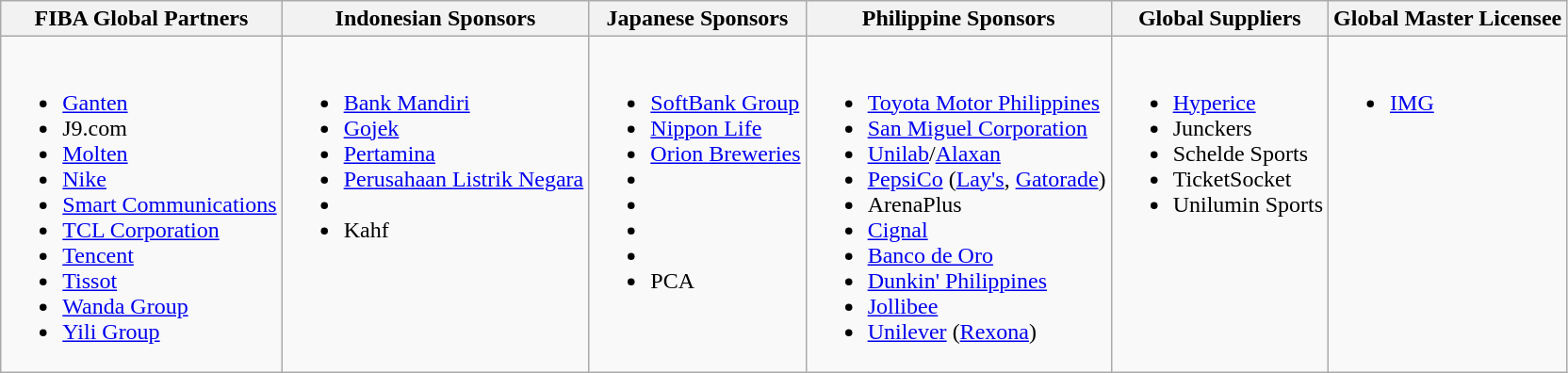<table class="wikitable">
<tr>
<th>FIBA Global Partners</th>
<th>Indonesian Sponsors</th>
<th>Japanese Sponsors</th>
<th>Philippine Sponsors</th>
<th>Global Suppliers</th>
<th>Global Master Licensee</th>
</tr>
<tr>
<td style="vertical-align:top;"><br><ul><li><a href='#'>Ganten</a></li><li>J9.com</li><li><a href='#'>Molten</a></li><li><a href='#'>Nike</a></li><li><a href='#'>Smart Communications</a></li><li><a href='#'>TCL Corporation</a></li><li><a href='#'>Tencent</a></li><li><a href='#'>Tissot</a></li><li><a href='#'>Wanda Group</a></li><li><a href='#'>Yili Group</a></li></ul></td>
<td style="vertical-align:top;"><br><ul><li><a href='#'>Bank Mandiri</a></li><li><a href='#'>Gojek</a></li><li><a href='#'>Pertamina</a></li><li><a href='#'>Perusahaan Listrik Negara</a></li><li></li><li>Kahf</li></ul></td>
<td style="vertical-align:top;"><br><ul><li><a href='#'>SoftBank Group</a></li><li><a href='#'>Nippon Life</a></li><li><a href='#'>Orion Breweries</a></li><li></li><li></li><li></li><li></li><li>PCA</li></ul></td>
<td style="vertical-align:top;"><br><ul><li><a href='#'>Toyota Motor Philippines</a></li><li><a href='#'>San Miguel Corporation</a></li><li><a href='#'>Unilab</a>/<a href='#'>Alaxan</a></li><li><a href='#'>PepsiCo</a> (<a href='#'>Lay's</a>, <a href='#'>Gatorade</a>)</li><li>ArenaPlus</li><li><a href='#'>Cignal</a></li><li><a href='#'>Banco de Oro</a></li><li><a href='#'>Dunkin' Philippines</a></li><li><a href='#'>Jollibee</a></li><li><a href='#'>Unilever</a> (<a href='#'>Rexona</a>)</li></ul></td>
<td style="vertical-align:top;"><br><ul><li><a href='#'>Hyperice</a></li><li>Junckers</li><li>Schelde Sports</li><li>TicketSocket</li><li>Unilumin Sports</li></ul></td>
<td style="vertical-align:top;"><br><ul><li><a href='#'>IMG</a></li></ul></td>
</tr>
</table>
